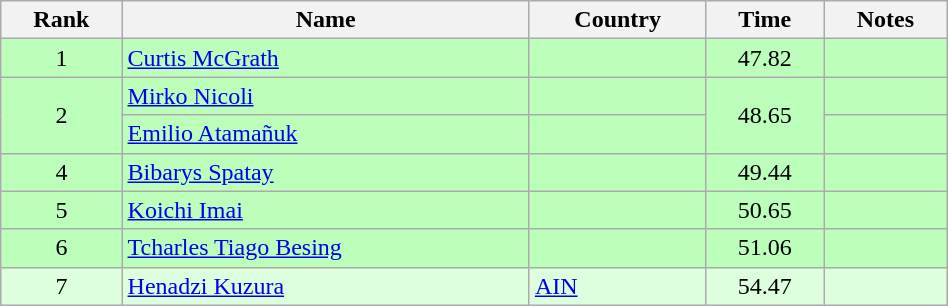<table class="wikitable" style="text-align:center;width: 50%">
<tr>
<th>Rank</th>
<th>Name</th>
<th>Country</th>
<th>Time</th>
<th>Notes</th>
</tr>
<tr bgcolor=bbffbb>
<td>1</td>
<td align="left"><a href='#'>Curtis McGrath</a></td>
<td align="left"></td>
<td>47.82</td>
<td></td>
</tr>
<tr bgcolor=bbffbb>
<td rowspan=2>2</td>
<td align="left"><a href='#'>Mirko Nicoli</a></td>
<td align="left"></td>
<td rowspan=2>48.65</td>
<td></td>
</tr>
<tr bgcolor=bbffbb>
<td align="left"><a href='#'>Emilio Atamañuk</a></td>
<td align="left"></td>
<td></td>
</tr>
<tr bgcolor=bbffbb>
<td>4</td>
<td align="left"><a href='#'>Bibarys Spatay</a></td>
<td align="left"></td>
<td>49.44</td>
<td></td>
</tr>
<tr bgcolor=bbffbb>
<td>5</td>
<td align="left"><a href='#'>Koichi Imai</a></td>
<td align="left"></td>
<td>50.65</td>
<td></td>
</tr>
<tr bgcolor=bbffbb>
<td>6</td>
<td align="left"><a href='#'>Tcharles Tiago Besing</a></td>
<td align="left"></td>
<td>51.06</td>
<td></td>
</tr>
<tr bgcolor=ddffdd>
<td>7</td>
<td align="left"><a href='#'>Henadzi Kuzura</a></td>
<td align="left"> <a href='#'>AIN</a></td>
<td>54.47</td>
<td></td>
</tr>
</table>
